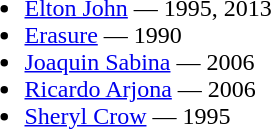<table>
<tr>
<td><br><ul><li><a href='#'>Elton John</a> — 1995, 2013</li><li><a href='#'>Erasure</a> — 1990</li><li><a href='#'>Joaquin Sabina</a> — 2006</li><li><a href='#'>Ricardo Arjona</a> — 2006</li><li><a href='#'>Sheryl Crow</a> — 1995</li></ul></td>
</tr>
</table>
